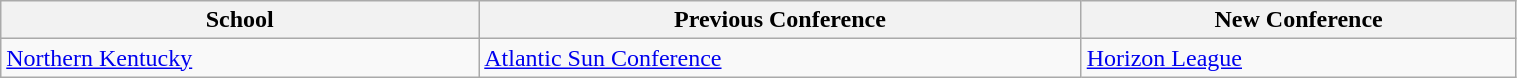<table class="wikitable sortable" style="width:80%; text-align:center; font-size:100%; text-align:left;">
<tr>
<th>School</th>
<th>Previous Conference</th>
<th>New Conference</th>
</tr>
<tr>
<td><a href='#'>Northern Kentucky</a></td>
<td><a href='#'>Atlantic Sun Conference</a></td>
<td><a href='#'>Horizon League</a></td>
</tr>
</table>
